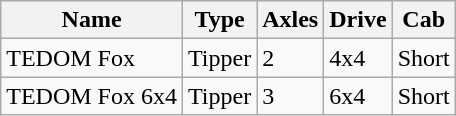<table class="wikitable">
<tr>
<th>Name</th>
<th>Type</th>
<th>Axles</th>
<th>Drive</th>
<th>Cab</th>
</tr>
<tr>
<td>TEDOM Fox</td>
<td>Tipper</td>
<td>2</td>
<td>4x4</td>
<td>Short</td>
</tr>
<tr>
<td>TEDOM Fox 6x4</td>
<td>Tipper</td>
<td>3</td>
<td>6x4</td>
<td>Short</td>
</tr>
</table>
